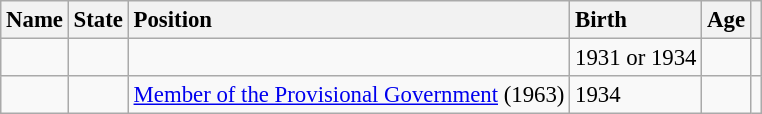<table class="wikitable sortable" style="font-size:95%">
<tr>
<th class="unsortable" style="text-align:left">Name</th>
<th style="text-align:left">State</th>
<th style="text-align:left">Position</th>
<th style="text-align:left">Birth</th>
<th style="text-align:left">Age</th>
<th style="text-align:left"></th>
</tr>
<tr>
<td></td>
<td></td>
<td></td>
<td>1931 or 1934</td>
<td></td>
<td></td>
</tr>
<tr>
<td></td>
<td></td>
<td><a href='#'>Member of the Provisional Government</a> (1963)</td>
<td>1934</td>
<td></td>
<td></td>
</tr>
</table>
